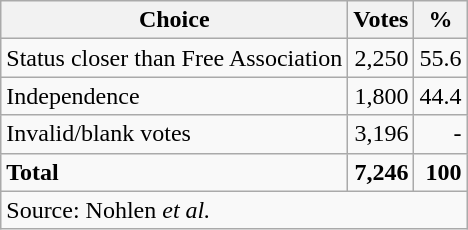<table class=wikitable style=text-align:right>
<tr>
<th>Choice</th>
<th>Votes</th>
<th>%</th>
</tr>
<tr>
<td align=left>Status closer than Free Association</td>
<td>2,250</td>
<td>55.6</td>
</tr>
<tr>
<td align=left>Independence</td>
<td>1,800</td>
<td>44.4</td>
</tr>
<tr>
<td align=left>Invalid/blank votes</td>
<td>3,196</td>
<td>-</td>
</tr>
<tr>
<td align=left><strong>Total</strong></td>
<td><strong>7,246</strong></td>
<td><strong>100</strong></td>
</tr>
<tr>
<td colspan=3 align=left>Source: Nohlen <em>et al.</em></td>
</tr>
</table>
